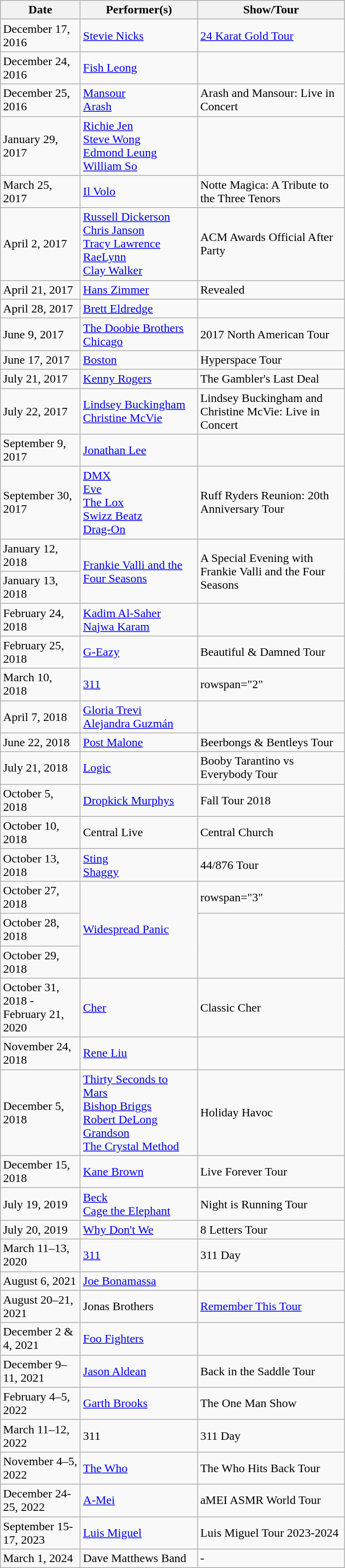<table class="wikitable" style="text-align:left;">
<tr>
<th style="width:100px;">Date</th>
<th style="width:150px;">Performer(s)</th>
<th style="width:190px;">Show/Tour</th>
</tr>
<tr>
<td>December 17, 2016</td>
<td><a href='#'>Stevie Nicks</a></td>
<td><a href='#'>24 Karat Gold Tour</a></td>
</tr>
<tr>
<td>December 24, 2016</td>
<td><a href='#'>Fish Leong</a></td>
<td></td>
</tr>
<tr>
<td>December 25, 2016</td>
<td><a href='#'>Mansour</a><br><a href='#'>Arash</a></td>
<td>Arash and Mansour: Live in Concert</td>
</tr>
<tr>
<td>January 29, 2017</td>
<td><a href='#'>Richie Jen</a><br><a href='#'>Steve Wong</a><br><a href='#'>Edmond Leung</a><br><a href='#'>William So</a></td>
<td></td>
</tr>
<tr>
<td>March 25, 2017</td>
<td><a href='#'>Il Volo</a></td>
<td>Notte Magica: A Tribute to the Three Tenors</td>
</tr>
<tr>
<td>April 2, 2017</td>
<td><a href='#'>Russell Dickerson</a><br><a href='#'>Chris Janson</a><br><a href='#'>Tracy Lawrence</a><br><a href='#'>RaeLynn</a><br><a href='#'>Clay Walker</a></td>
<td>ACM Awards Official After Party</td>
</tr>
<tr>
<td>April 21, 2017</td>
<td><a href='#'>Hans Zimmer</a></td>
<td>Revealed</td>
</tr>
<tr>
<td>April 28, 2017</td>
<td><a href='#'>Brett Eldredge</a></td>
<td></td>
</tr>
<tr>
<td>June 9, 2017</td>
<td><a href='#'>The Doobie Brothers</a><br><a href='#'>Chicago</a></td>
<td>2017 North American Tour</td>
</tr>
<tr>
<td>June 17, 2017</td>
<td><a href='#'>Boston</a></td>
<td>Hyperspace Tour</td>
</tr>
<tr>
<td>July 21, 2017</td>
<td><a href='#'>Kenny Rogers</a></td>
<td>The Gambler's Last Deal</td>
</tr>
<tr>
<td>July 22, 2017</td>
<td><a href='#'>Lindsey Buckingham</a><br><a href='#'>Christine McVie</a></td>
<td>Lindsey Buckingham and Christine McVie: Live in Concert</td>
</tr>
<tr>
<td>September 9, 2017</td>
<td><a href='#'>Jonathan Lee</a></td>
<td></td>
</tr>
<tr>
<td>September 30, 2017</td>
<td><a href='#'>DMX</a><br><a href='#'>Eve</a><br><a href='#'>The Lox</a><br><a href='#'>Swizz Beatz</a><br><a href='#'>Drag-On</a></td>
<td>Ruff Ryders Reunion: 20th Anniversary Tour</td>
</tr>
<tr>
<td>January 12, 2018</td>
<td rowspan="2"><a href='#'>Frankie Valli and the Four Seasons</a></td>
<td rowspan="2">A Special Evening with Frankie Valli and the Four Seasons</td>
</tr>
<tr>
<td>January 13, 2018</td>
</tr>
<tr>
<td>February 24, 2018</td>
<td><a href='#'>Kadim Al-Saher</a><br><a href='#'>Najwa Karam</a></td>
<td></td>
</tr>
<tr>
<td>February 25, 2018</td>
<td><a href='#'>G-Eazy</a></td>
<td>Beautiful & Damned Tour</td>
</tr>
<tr>
<td>March 10, 2018</td>
<td><a href='#'>311</a></td>
<td>rowspan="2" </td>
</tr>
<tr>
<td>April 7, 2018</td>
<td><a href='#'>Gloria Trevi</a><br><a href='#'>Alejandra Guzmán</a></td>
</tr>
<tr>
<td>June 22, 2018</td>
<td><a href='#'>Post Malone</a></td>
<td>Beerbongs & Bentleys Tour</td>
</tr>
<tr>
<td>July 21, 2018</td>
<td><a href='#'>Logic</a></td>
<td>Booby Tarantino vs Everybody Tour</td>
</tr>
<tr>
<td>October 5, 2018</td>
<td><a href='#'>Dropkick Murphys</a></td>
<td>Fall Tour 2018</td>
</tr>
<tr>
<td>October 10, 2018</td>
<td>Central Live</td>
<td>Central Church</td>
</tr>
<tr>
<td>October 13, 2018</td>
<td><a href='#'>Sting</a><br><a href='#'>Shaggy</a></td>
<td>44/876 Tour</td>
</tr>
<tr>
<td>October 27, 2018</td>
<td rowspan="3"><a href='#'>Widespread Panic</a></td>
<td>rowspan="3" </td>
</tr>
<tr>
<td>October 28, 2018</td>
</tr>
<tr>
<td>October 29, 2018</td>
</tr>
<tr>
<td>October 31, 2018 - February 21, 2020</td>
<td><a href='#'>Cher</a></td>
<td>Classic Cher</td>
</tr>
<tr>
<td>November 24, 2018</td>
<td><a href='#'>Rene Liu</a></td>
<td></td>
</tr>
<tr>
<td>December 5, 2018</td>
<td><a href='#'>Thirty Seconds to Mars</a><br><a href='#'>Bishop Briggs</a><br><a href='#'>Robert DeLong</a><br><a href='#'>Grandson</a><br><a href='#'>The Crystal Method</a></td>
<td>Holiday Havoc</td>
</tr>
<tr>
<td>December 15, 2018</td>
<td><a href='#'>Kane Brown</a></td>
<td>Live Forever Tour</td>
</tr>
<tr>
<td>July 19, 2019</td>
<td><a href='#'>Beck</a><br><a href='#'>Cage the Elephant</a></td>
<td>Night is Running Tour</td>
</tr>
<tr>
<td>July 20, 2019</td>
<td><a href='#'>Why Don't We</a></td>
<td>8 Letters Tour</td>
</tr>
<tr>
<td>March 11–13, 2020</td>
<td><a href='#'>311</a></td>
<td>311 Day</td>
</tr>
<tr>
<td>August 6, 2021</td>
<td><a href='#'>Joe Bonamassa</a></td>
<td></td>
</tr>
<tr>
<td>August 20–21, 2021</td>
<td>Jonas Brothers</td>
<td><a href='#'>Remember This Tour</a></td>
</tr>
<tr>
<td>December 2 & 4, 2021</td>
<td><a href='#'>Foo Fighters</a></td>
<td></td>
</tr>
<tr>
<td>December 9–11, 2021</td>
<td><a href='#'>Jason Aldean</a></td>
<td>Back in the Saddle Tour</td>
</tr>
<tr>
<td>February 4–5, 2022</td>
<td><a href='#'>Garth Brooks</a></td>
<td>The One Man Show</td>
</tr>
<tr>
<td>March 11–12, 2022</td>
<td>311</td>
<td>311 Day</td>
</tr>
<tr>
<td>November 4–5, 2022</td>
<td><a href='#'>The Who</a></td>
<td>The Who Hits Back Tour</td>
</tr>
<tr>
<td>December 24-25, 2022</td>
<td><a href='#'>A-Mei</a></td>
<td>aMEI ASMR World Tour</td>
</tr>
<tr>
<td>September 15-17, 2023</td>
<td><a href='#'>Luis Miguel</a></td>
<td>Luis Miguel Tour 2023-2024</td>
</tr>
<tr>
<td>March 1, 2024</td>
<td>Dave Matthews Band</td>
<td>-</td>
</tr>
</table>
